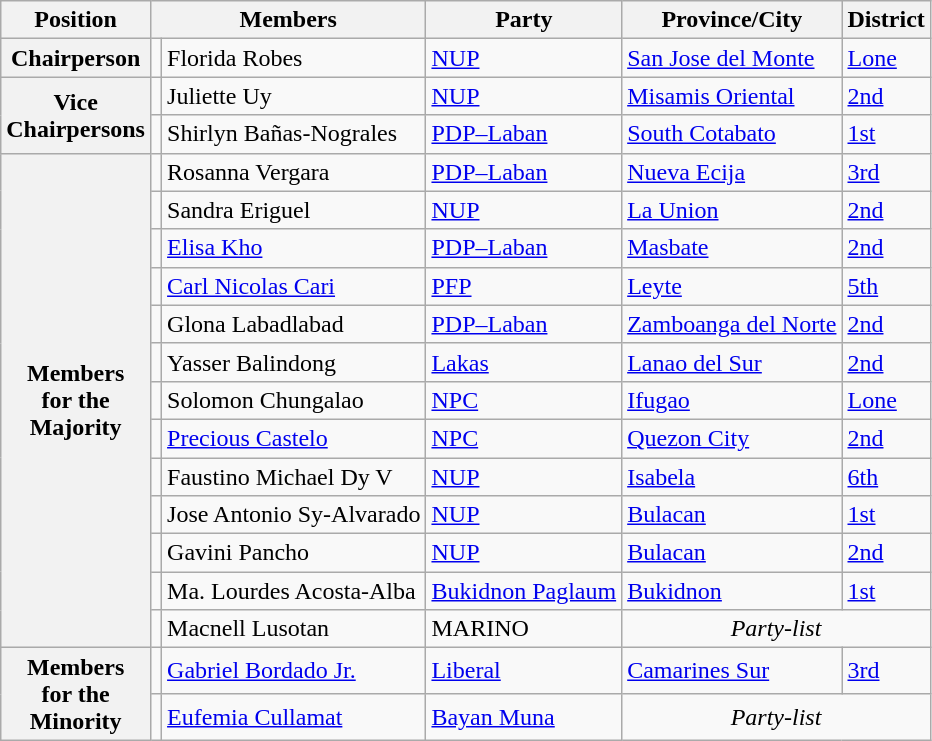<table class="wikitable" style="font-size: 100%;">
<tr>
<th>Position</th>
<th colspan="2">Members</th>
<th>Party</th>
<th>Province/City</th>
<th>District</th>
</tr>
<tr>
<th>Chairperson</th>
<td></td>
<td>Florida Robes</td>
<td><a href='#'>NUP</a></td>
<td><a href='#'>San Jose del Monte</a></td>
<td><a href='#'>Lone</a></td>
</tr>
<tr>
<th rowspan="2">Vice<br>Chairpersons</th>
<td></td>
<td>Juliette Uy</td>
<td><a href='#'>NUP</a></td>
<td><a href='#'>Misamis Oriental</a></td>
<td><a href='#'>2nd</a></td>
</tr>
<tr>
<td></td>
<td>Shirlyn Bañas-Nograles</td>
<td><a href='#'>PDP–Laban</a></td>
<td><a href='#'>South Cotabato</a></td>
<td><a href='#'>1st</a></td>
</tr>
<tr>
<th rowspan="13">Members<br>for the<br>Majority</th>
<td></td>
<td>Rosanna Vergara</td>
<td><a href='#'>PDP–Laban</a></td>
<td><a href='#'>Nueva Ecija</a></td>
<td><a href='#'>3rd</a></td>
</tr>
<tr>
<td></td>
<td>Sandra Eriguel</td>
<td><a href='#'>NUP</a></td>
<td><a href='#'>La Union</a></td>
<td><a href='#'>2nd</a></td>
</tr>
<tr>
<td></td>
<td><a href='#'>Elisa Kho</a></td>
<td><a href='#'>PDP–Laban</a></td>
<td><a href='#'>Masbate</a></td>
<td><a href='#'>2nd</a></td>
</tr>
<tr>
<td></td>
<td><a href='#'>Carl Nicolas Cari</a></td>
<td><a href='#'>PFP</a></td>
<td><a href='#'>Leyte</a></td>
<td><a href='#'>5th</a></td>
</tr>
<tr>
<td></td>
<td>Glona Labadlabad</td>
<td><a href='#'>PDP–Laban</a></td>
<td><a href='#'>Zamboanga del Norte</a></td>
<td><a href='#'>2nd</a></td>
</tr>
<tr>
<td></td>
<td>Yasser Balindong</td>
<td><a href='#'>Lakas</a></td>
<td><a href='#'>Lanao del Sur</a></td>
<td><a href='#'>2nd</a></td>
</tr>
<tr>
<td></td>
<td>Solomon Chungalao</td>
<td><a href='#'>NPC</a></td>
<td><a href='#'>Ifugao</a></td>
<td><a href='#'>Lone</a></td>
</tr>
<tr>
<td></td>
<td><a href='#'>Precious Castelo</a></td>
<td><a href='#'>NPC</a></td>
<td><a href='#'>Quezon City</a></td>
<td><a href='#'>2nd</a></td>
</tr>
<tr>
<td></td>
<td>Faustino Michael Dy V</td>
<td><a href='#'>NUP</a></td>
<td><a href='#'>Isabela</a></td>
<td><a href='#'>6th</a></td>
</tr>
<tr>
<td></td>
<td>Jose Antonio Sy-Alvarado</td>
<td><a href='#'>NUP</a></td>
<td><a href='#'>Bulacan</a></td>
<td><a href='#'>1st</a></td>
</tr>
<tr>
<td></td>
<td>Gavini Pancho</td>
<td><a href='#'>NUP</a></td>
<td><a href='#'>Bulacan</a></td>
<td><a href='#'>2nd</a></td>
</tr>
<tr>
<td></td>
<td>Ma. Lourdes Acosta-Alba</td>
<td><a href='#'>Bukidnon Paglaum</a></td>
<td><a href='#'>Bukidnon</a></td>
<td><a href='#'>1st</a></td>
</tr>
<tr>
<td></td>
<td>Macnell Lusotan</td>
<td>MARINO</td>
<td align="center" colspan="2"><em>Party-list</em></td>
</tr>
<tr>
<th rowspan="2">Members<br>for the<br>Minority</th>
<td></td>
<td><a href='#'>Gabriel Bordado Jr.</a></td>
<td><a href='#'>Liberal</a></td>
<td><a href='#'>Camarines Sur</a></td>
<td><a href='#'>3rd</a></td>
</tr>
<tr>
<td></td>
<td><a href='#'>Eufemia Cullamat</a></td>
<td><a href='#'>Bayan Muna</a></td>
<td align="center" colspan="2"><em>Party-list</em></td>
</tr>
</table>
